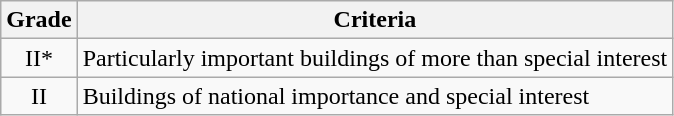<table class="wikitable">
<tr>
<th>Grade</th>
<th>Criteria</th>
</tr>
<tr>
<td align="center" >II*</td>
<td>Particularly important buildings of more than special interest</td>
</tr>
<tr>
<td align="center" >II</td>
<td>Buildings of national importance and special interest</td>
</tr>
</table>
